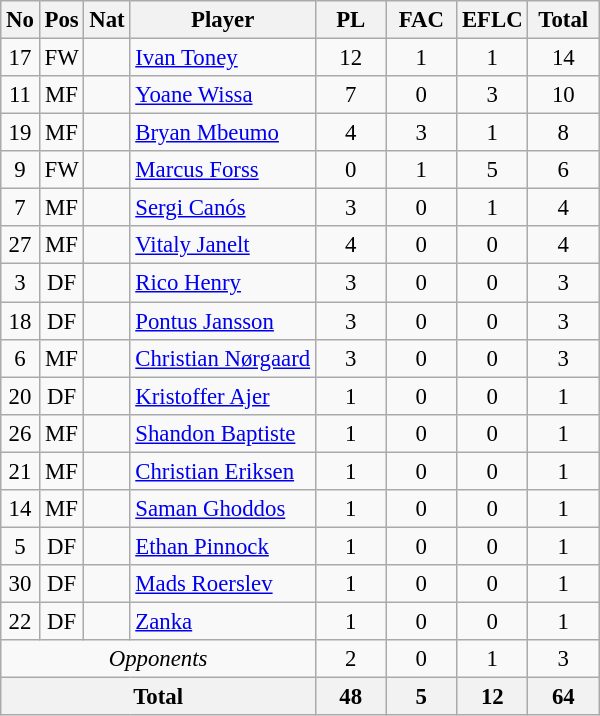<table class="wikitable" style="text-align:center; border:1px #aaa solid; font-size:95%;">
<tr>
<th>No</th>
<th>Pos</th>
<th>Nat</th>
<th>Player</th>
<th style="width:40px">PL</th>
<th style="width:40px">FAC</th>
<th style="width:40px">EFLC</th>
<th style="width:40px">Total</th>
</tr>
<tr>
<td>17</td>
<td>FW</td>
<td></td>
<td style="text-align:left;"><a href='#'>Ivan Toney</a></td>
<td>12</td>
<td>1</td>
<td>1</td>
<td>14</td>
</tr>
<tr>
<td>11</td>
<td>MF</td>
<td></td>
<td style="text-align:left;"><a href='#'>Yoane Wissa</a></td>
<td>7</td>
<td>0</td>
<td>3</td>
<td>10</td>
</tr>
<tr>
<td>19</td>
<td>MF</td>
<td></td>
<td style="text-align:left;"><a href='#'>Bryan Mbeumo</a></td>
<td>4</td>
<td>3</td>
<td>1</td>
<td>8</td>
</tr>
<tr>
<td>9</td>
<td>FW</td>
<td></td>
<td style="text-align:left;"><a href='#'>Marcus Forss</a></td>
<td>0</td>
<td>1</td>
<td>5</td>
<td>6</td>
</tr>
<tr>
<td>7</td>
<td>MF</td>
<td></td>
<td style="text-align:left;"><a href='#'>Sergi Canós</a></td>
<td>3</td>
<td>0</td>
<td>1</td>
<td>4</td>
</tr>
<tr>
<td>27</td>
<td>MF</td>
<td></td>
<td style="text-align:left;"><a href='#'>Vitaly Janelt</a></td>
<td>4</td>
<td>0</td>
<td>0</td>
<td>4</td>
</tr>
<tr>
<td>3</td>
<td>DF</td>
<td></td>
<td style="text-align:left;"><a href='#'>Rico Henry</a></td>
<td>3</td>
<td>0</td>
<td>0</td>
<td>3</td>
</tr>
<tr>
<td>18</td>
<td>DF</td>
<td></td>
<td style="text-align:left;"><a href='#'>Pontus Jansson</a></td>
<td>3</td>
<td>0</td>
<td>0</td>
<td>3</td>
</tr>
<tr>
<td>6</td>
<td>MF</td>
<td></td>
<td style="text-align:left;"><a href='#'>Christian Nørgaard</a></td>
<td>3</td>
<td>0</td>
<td>0</td>
<td>3</td>
</tr>
<tr>
<td>20</td>
<td>DF</td>
<td></td>
<td style="text-align:left;"><a href='#'>Kristoffer Ajer</a></td>
<td>1</td>
<td>0</td>
<td>0</td>
<td>1</td>
</tr>
<tr>
<td>26</td>
<td>MF</td>
<td></td>
<td style="text-align:left;"><a href='#'>Shandon Baptiste</a></td>
<td>1</td>
<td>0</td>
<td>0</td>
<td>1</td>
</tr>
<tr>
<td>21</td>
<td>MF</td>
<td></td>
<td style="text-align:left;"><a href='#'>Christian Eriksen</a></td>
<td>1</td>
<td>0</td>
<td>0</td>
<td>1</td>
</tr>
<tr>
<td>14</td>
<td>MF</td>
<td></td>
<td style="text-align:left;"><a href='#'>Saman Ghoddos</a></td>
<td>1</td>
<td>0</td>
<td>0</td>
<td>1</td>
</tr>
<tr>
<td>5</td>
<td>DF</td>
<td></td>
<td style="text-align:left;"><a href='#'>Ethan Pinnock</a></td>
<td>1</td>
<td>0</td>
<td>0</td>
<td>1</td>
</tr>
<tr>
<td>30</td>
<td>DF</td>
<td></td>
<td style="text-align:left;"><a href='#'>Mads Roerslev</a></td>
<td>1</td>
<td>0</td>
<td>0</td>
<td>1</td>
</tr>
<tr>
<td>22</td>
<td>DF</td>
<td></td>
<td style="text-align:left;"><a href='#'>Zanka</a></td>
<td>1</td>
<td>0</td>
<td>0</td>
<td>1</td>
</tr>
<tr>
<td colspan="4"><em>Opponents</em></td>
<td>2</td>
<td>0</td>
<td>1</td>
<td>3</td>
</tr>
<tr>
<th colspan="4">Total</th>
<th>48</th>
<th>5</th>
<th>12</th>
<th>64</th>
</tr>
</table>
